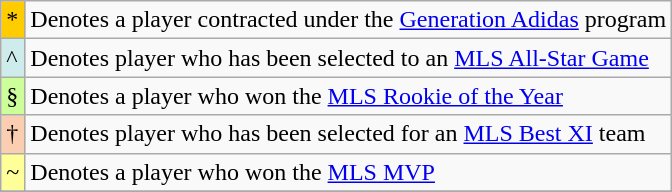<table class="wikitable">
<tr>
<td style="background:#FFCC00">*</td>
<td>Denotes a player contracted under the <a href='#'>Generation Adidas</a> program</td>
</tr>
<tr>
<td style="background:#CFECEC">^</td>
<td>Denotes player who has been selected to an <a href='#'>MLS All-Star Game</a></td>
</tr>
<tr>
<td style="background:#CCFF99">§</td>
<td>Denotes a player who won the <a href='#'>MLS Rookie of the Year</a></td>
</tr>
<tr>
<td style="background: #FBCEB1">†</td>
<td>Denotes player who has been selected for an <a href='#'>MLS Best XI</a> team</td>
</tr>
<tr>
<td style="background:#FFFF99">~</td>
<td>Denotes a player who won the <a href='#'>MLS MVP</a></td>
</tr>
<tr>
</tr>
</table>
